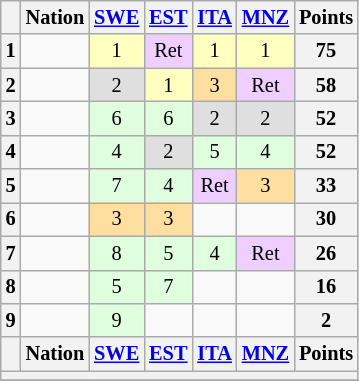<table class="wikitable" style="font-size: 85%; text-align: center">
<tr valign="top">
<th valign="middle"></th>
<th valign="middle">Nation</th>
<th><a href='#'>SWE</a><br></th>
<th><a href='#'>EST</a><br></th>
<th><a href='#'>ITA</a><br></th>
<th><a href='#'>MNZ</a><br></th>
<th valign="middle">Points</th>
</tr>
<tr>
<th>1</th>
<td align="left"></td>
<td style="background:#ffffbf">1</td>
<td style="background:#efcfff">Ret</td>
<td style="background:#ffffbf">1</td>
<td style="background:#ffffbf">1</td>
<th>75</th>
</tr>
<tr>
<th>2</th>
<td align="left"></td>
<td style="background:#dfdfdf">2</td>
<td style="background:#ffffbf">1</td>
<td style="background:#ffdf9f">3</td>
<td style="background:#efcfff">Ret</td>
<th>58</th>
</tr>
<tr>
<th>3</th>
<td align="left"></td>
<td style="background:#dfffdf">6</td>
<td style="background:#dfffdf">6</td>
<td style="background:#dfdfdf">2</td>
<td style="background:#dfdfdf">2</td>
<th>52</th>
</tr>
<tr>
<th>4</th>
<td align="left"></td>
<td style="background:#dfffdf">4</td>
<td style="background:#dfdfdf">2</td>
<td style="background:#dfffdf">5</td>
<td style="background:#dfffdf">4</td>
<th>52</th>
</tr>
<tr>
<th>5</th>
<td align="left" nowrap></td>
<td style="background:#dfffdf">7</td>
<td style="background:#dfffdf">4</td>
<td style="background:#efcfff">Ret</td>
<td style="background:#ffdf9f">3</td>
<th>33</th>
</tr>
<tr>
<th>6</th>
<td align="left"></td>
<td style="background:#ffdf9f">3</td>
<td style="background:#ffdf9f">3</td>
<td></td>
<td></td>
<th>30</th>
</tr>
<tr>
<th>7</th>
<td align="left"></td>
<td style="background:#dfffdf">8</td>
<td style="background:#dfffdf">5</td>
<td style="background:#dfffdf">4</td>
<td style="background:#efcfff">Ret</td>
<th>26</th>
</tr>
<tr>
<th>8</th>
<td align="left"></td>
<td style="background:#dfffdf">5</td>
<td style="background:#dfffdf">7</td>
<td></td>
<td></td>
<th>16</th>
</tr>
<tr>
<th>9</th>
<td align="left"></td>
<td style="background:#dfffdf">9</td>
<td></td>
<td></td>
<td></td>
<th>2</th>
</tr>
<tr>
<th valign="middle"></th>
<th valign="middle">Nation</th>
<th><a href='#'>SWE</a><br></th>
<th><a href='#'>EST</a><br></th>
<th><a href='#'>ITA</a><br></th>
<th><a href='#'>MNZ</a><br></th>
<th valign="middle">Points</th>
</tr>
<tr>
<th colspan="9"></th>
</tr>
<tr>
</tr>
</table>
